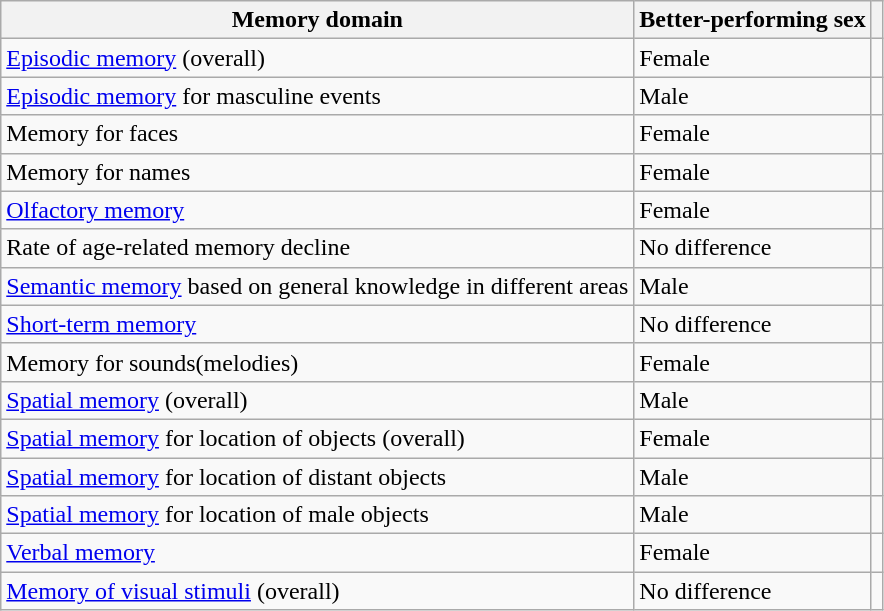<table class="wikitable">
<tr>
<th>Memory domain</th>
<th>Better-performing sex</th>
<th></th>
</tr>
<tr>
<td><a href='#'>Episodic memory</a> (overall)</td>
<td>Female</td>
<td> </td>
</tr>
<tr>
<td><a href='#'>Episodic memory</a> for masculine events</td>
<td>Male</td>
<td></td>
</tr>
<tr>
<td>Memory for faces</td>
<td>Female</td>
<td> </td>
</tr>
<tr>
<td>Memory for names</td>
<td>Female</td>
<td> </td>
</tr>
<tr>
<td><a href='#'>Olfactory memory</a></td>
<td>Female</td>
<td> </td>
</tr>
<tr>
<td>Rate of age-related memory decline</td>
<td>No difference</td>
<td></td>
</tr>
<tr>
<td><a href='#'>Semantic memory</a> based on general knowledge in different areas</td>
<td>Male</td>
<td></td>
</tr>
<tr>
<td><a href='#'>Short-term memory</a></td>
<td>No difference</td>
<td></td>
</tr>
<tr>
<td>Memory for sounds(melodies)</td>
<td>Female</td>
<td></td>
</tr>
<tr>
<td><a href='#'>Spatial memory</a> (overall)</td>
<td>Male</td>
<td></td>
</tr>
<tr>
<td><a href='#'>Spatial memory</a> for location of objects (overall)</td>
<td>Female</td>
<td> </td>
</tr>
<tr>
<td><a href='#'>Spatial memory</a> for location of distant objects</td>
<td>Male</td>
<td></td>
</tr>
<tr>
<td><a href='#'>Spatial memory</a> for location of male objects</td>
<td>Male</td>
<td></td>
</tr>
<tr>
<td><a href='#'>Verbal memory</a></td>
<td>Female</td>
<td></td>
</tr>
<tr>
<td><a href='#'>Memory of visual stimuli</a> (overall)</td>
<td>No difference</td>
<td></td>
</tr>
</table>
